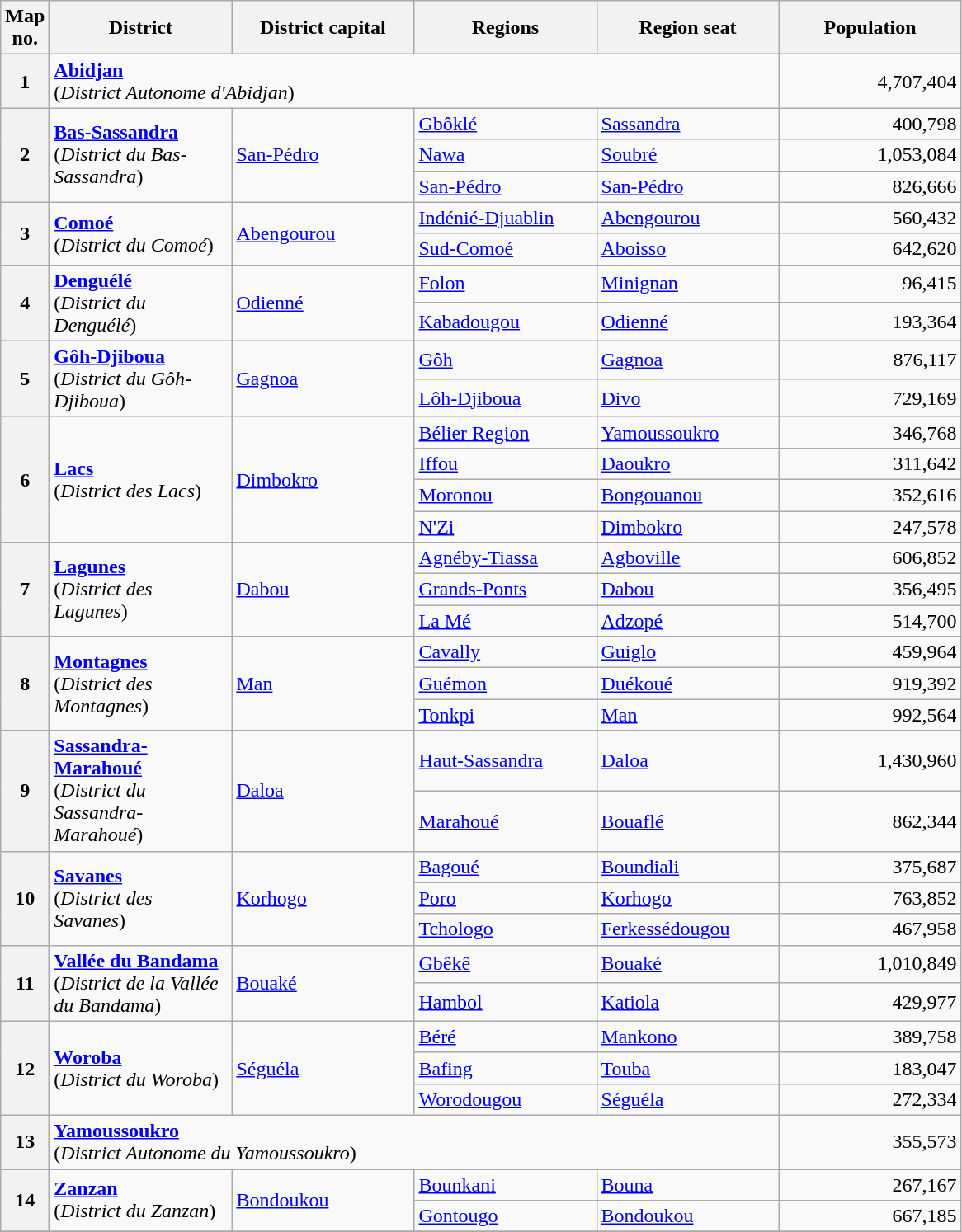<table class="sortable wikitable plainrowheaders">
<tr>
<th scope="col" width="15">Map no.</th>
<th scope="col" width="140">District</th>
<th scope="col" width="140">District capital</th>
<th scope="col" width="140">Regions</th>
<th scope="col" width="140">Region seat</th>
<th scope="col" width="140">Population</th>
</tr>
<tr>
<th colspan="1" !scope="row">1</th>
<td colspan="4" align="left" row><strong><a href='#'>Abidjan</a></strong> <br>(<em>District Autonome d'Abidjan</em>)</td>
<td align="right">4,707,404</td>
</tr>
<tr>
<th rowspan="3" !scope="row">2</th>
<td rowspan="3" align="row"><strong><a href='#'>Bas-Sassandra</a></strong> <br>(<em>District du Bas-Sassandra</em>)</td>
<td rowspan="3" align="left"><a href='#'>San-Pédro</a></td>
<td><a href='#'>Gbôklé</a></td>
<td><a href='#'>Sassandra</a></td>
<td align="right">400,798</td>
</tr>
<tr>
<td><a href='#'>Nawa</a></td>
<td><a href='#'>Soubré</a></td>
<td align="right">1,053,084</td>
</tr>
<tr>
<td><a href='#'>San-Pédro</a></td>
<td><a href='#'>San-Pédro</a></td>
<td align="right">826,666</td>
</tr>
<tr>
<th rowspan="2" !scope="row">3</th>
<td rowspan="2" align="row"><strong><a href='#'>Comoé</a></strong> <br>(<em>District du Comoé</em>)</td>
<td rowspan="2" align="left"><a href='#'>Abengourou</a></td>
<td><a href='#'>Indénié-Djuablin</a></td>
<td><a href='#'>Abengourou</a></td>
<td align="right">560,432</td>
</tr>
<tr>
<td><a href='#'>Sud-Comoé</a></td>
<td><a href='#'>Aboisso</a></td>
<td align="right">642,620</td>
</tr>
<tr>
<th rowspan="2" !scope="row">4</th>
<td rowspan="2" align="=row"><strong><a href='#'>Denguélé</a></strong> <br>(<em>District du Denguélé</em>)</td>
<td rowspan="2" align="left"><a href='#'>Odienné</a></td>
<td><a href='#'>Folon</a></td>
<td><a href='#'>Minignan</a></td>
<td align="right">96,415</td>
</tr>
<tr>
<td><a href='#'>Kabadougou</a></td>
<td><a href='#'>Odienné</a></td>
<td align="right">193,364</td>
</tr>
<tr>
<th rowspan="2" !scope="row">5</th>
<td rowspan="2" align="row"><strong><a href='#'>Gôh-Djiboua</a></strong> <br>(<em>District du Gôh-Djiboua</em>)</td>
<td rowspan="2" align="left"><a href='#'>Gagnoa</a></td>
<td><a href='#'>Gôh</a></td>
<td><a href='#'>Gagnoa</a></td>
<td align="right">876,117</td>
</tr>
<tr>
<td><a href='#'>Lôh-Djiboua</a></td>
<td><a href='#'>Divo</a></td>
<td align="right">729,169</td>
</tr>
<tr>
<th rowspan="4" !scope="row">6</th>
<td rowspan="4" align="row"><strong><a href='#'>Lacs</a></strong> <br>(<em>District des Lacs</em>)</td>
<td rowspan="4" align="left"><a href='#'>Dimbokro</a></td>
<td><a href='#'>Bélier Region</a></td>
<td><a href='#'>Yamoussoukro</a></td>
<td align="right">346,768</td>
</tr>
<tr>
<td><a href='#'>Iffou</a></td>
<td><a href='#'>Daoukro</a></td>
<td align="right">311,642</td>
</tr>
<tr>
<td><a href='#'>Moronou</a></td>
<td><a href='#'>Bongouanou</a></td>
<td align="right">352,616</td>
</tr>
<tr>
<td><a href='#'>N'Zi</a></td>
<td><a href='#'>Dimbokro</a></td>
<td align="right">247,578</td>
</tr>
<tr>
<th rowspan="3" !scope="row">7</th>
<td rowspan="3" align="row"><strong><a href='#'>Lagunes</a></strong> <br>(<em>District des Lagunes</em>)</td>
<td rowspan="3" align="left"><a href='#'>Dabou</a></td>
<td><a href='#'>Agnéby-Tiassa</a></td>
<td><a href='#'>Agboville</a></td>
<td align="right">606,852</td>
</tr>
<tr>
<td><a href='#'>Grands-Ponts</a></td>
<td><a href='#'>Dabou</a></td>
<td align="right">356,495</td>
</tr>
<tr>
<td><a href='#'>La Mé</a></td>
<td><a href='#'>Adzopé</a></td>
<td align="right">514,700</td>
</tr>
<tr>
<th rowspan="3" !scope="row">8</th>
<td rowspan="3" align="row"><strong><a href='#'>Montagnes</a></strong> <br>(<em>District des Montagnes</em>)</td>
<td rowspan="3" align="left"><a href='#'>Man</a></td>
<td><a href='#'>Cavally</a></td>
<td><a href='#'>Guiglo</a></td>
<td align="right">459,964</td>
</tr>
<tr>
<td><a href='#'>Guémon</a></td>
<td><a href='#'>Duékoué</a></td>
<td align="right">919,392</td>
</tr>
<tr>
<td><a href='#'>Tonkpi</a></td>
<td><a href='#'>Man</a></td>
<td align="right">992,564</td>
</tr>
<tr>
<th rowspan="2" !scope="row">9</th>
<td rowspan="2" align="row"><strong><a href='#'>Sassandra-Marahoué</a></strong> <br>(<em>District du Sassandra-Marahoué</em>)</td>
<td rowspan="2" align="left"><a href='#'>Daloa</a></td>
<td><a href='#'>Haut-Sassandra</a></td>
<td><a href='#'>Daloa</a></td>
<td align="right">1,430,960</td>
</tr>
<tr>
<td><a href='#'>Marahoué</a></td>
<td><a href='#'>Bouaflé</a></td>
<td align="right">862,344</td>
</tr>
<tr>
<th rowspan="3" !scope="row">10</th>
<td rowspan="3" align="row"><strong><a href='#'>Savanes</a></strong> <br>(<em>District des Savanes</em>)</td>
<td rowspan="3" align="left"><a href='#'>Korhogo</a></td>
<td><a href='#'>Bagoué</a></td>
<td><a href='#'>Boundiali</a></td>
<td align="right">375,687</td>
</tr>
<tr>
<td><a href='#'>Poro</a></td>
<td><a href='#'>Korhogo</a></td>
<td align="right">763,852</td>
</tr>
<tr>
<td><a href='#'>Tchologo</a></td>
<td><a href='#'>Ferkessédougou</a></td>
<td align="right">467,958</td>
</tr>
<tr>
<th rowspan="2" !scope="row">11</th>
<td rowspan="2" align="row"><strong><a href='#'>Vallée du Bandama</a></strong> <br>(<em>District de la Vallée du Bandama</em>)</td>
<td rowspan="2" align="left"><a href='#'>Bouaké</a></td>
<td><a href='#'>Gbêkê</a></td>
<td><a href='#'>Bouaké</a></td>
<td align="right">1,010,849</td>
</tr>
<tr>
<td><a href='#'>Hambol</a></td>
<td><a href='#'>Katiola</a></td>
<td align="right">429,977</td>
</tr>
<tr>
<th rowspan="3" !scope="row">12</th>
<td rowspan="3" align="row"><strong><a href='#'>Woroba</a></strong> <br>(<em>District du Woroba</em>)</td>
<td rowspan="3" align="left"><a href='#'>Séguéla</a></td>
<td><a href='#'>Béré</a></td>
<td><a href='#'>Mankono</a></td>
<td align="right">389,758</td>
</tr>
<tr>
<td><a href='#'>Bafing</a></td>
<td><a href='#'>Touba</a></td>
<td align="right">183,047</td>
</tr>
<tr>
<td><a href='#'>Worodougou</a></td>
<td><a href='#'>Séguéla</a></td>
<td align="right">272,334</td>
</tr>
<tr>
<th colspan="1" !scope="row">13</th>
<td colspan="4" align="left" row><strong><a href='#'>Yamoussoukro</a></strong> <br>(<em>District Autonome du Yamoussoukro</em>)</td>
<td align="right">355,573</td>
</tr>
<tr>
<th rowspan="2" !scope="row">14</th>
<td rowspan="2" align="row"><strong><a href='#'>Zanzan</a></strong> <br>(<em>District du Zanzan</em>)</td>
<td rowspan="2" align="left"><a href='#'>Bondoukou</a></td>
<td><a href='#'>Bounkani</a></td>
<td><a href='#'>Bouna</a></td>
<td align="right">267,167</td>
</tr>
<tr>
<td><a href='#'>Gontougo</a></td>
<td><a href='#'>Bondoukou</a></td>
<td align="right">667,185</td>
</tr>
<tr>
</tr>
</table>
